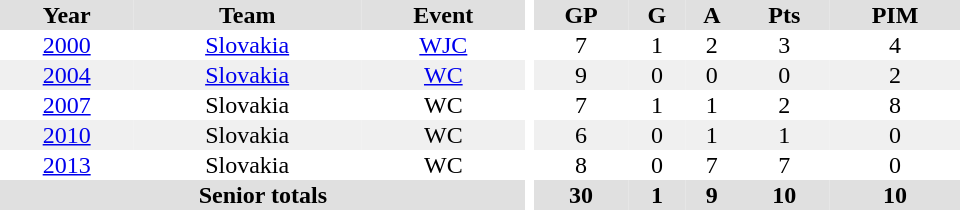<table border="0" cellpadding="1" cellspacing="0" ID="Table3" style="text-align:center; width:40em">
<tr ALIGN="center" bgcolor="#e0e0e0">
<th>Year</th>
<th>Team</th>
<th>Event</th>
<th rowspan="99" bgcolor="#ffffff"></th>
<th>GP</th>
<th>G</th>
<th>A</th>
<th>Pts</th>
<th>PIM</th>
</tr>
<tr>
<td><a href='#'>2000</a></td>
<td><a href='#'>Slovakia</a></td>
<td><a href='#'>WJC</a></td>
<td>7</td>
<td>1</td>
<td>2</td>
<td>3</td>
<td>4</td>
</tr>
<tr bgcolor="#f0f0f0">
<td><a href='#'>2004</a></td>
<td><a href='#'>Slovakia</a></td>
<td><a href='#'>WC</a></td>
<td>9</td>
<td>0</td>
<td>0</td>
<td>0</td>
<td>2</td>
</tr>
<tr>
<td><a href='#'>2007</a></td>
<td>Slovakia</td>
<td>WC</td>
<td>7</td>
<td>1</td>
<td>1</td>
<td>2</td>
<td>8</td>
</tr>
<tr bgcolor="#f0f0f0">
<td><a href='#'>2010</a></td>
<td>Slovakia</td>
<td>WC</td>
<td>6</td>
<td>0</td>
<td>1</td>
<td>1</td>
<td>0</td>
</tr>
<tr>
<td><a href='#'>2013</a></td>
<td>Slovakia</td>
<td>WC</td>
<td>8</td>
<td>0</td>
<td>7</td>
<td>7</td>
<td>0</td>
</tr>
<tr bgcolor="#e0e0e0">
<th colspan="3">Senior totals</th>
<th>30</th>
<th>1</th>
<th>9</th>
<th>10</th>
<th>10</th>
</tr>
</table>
